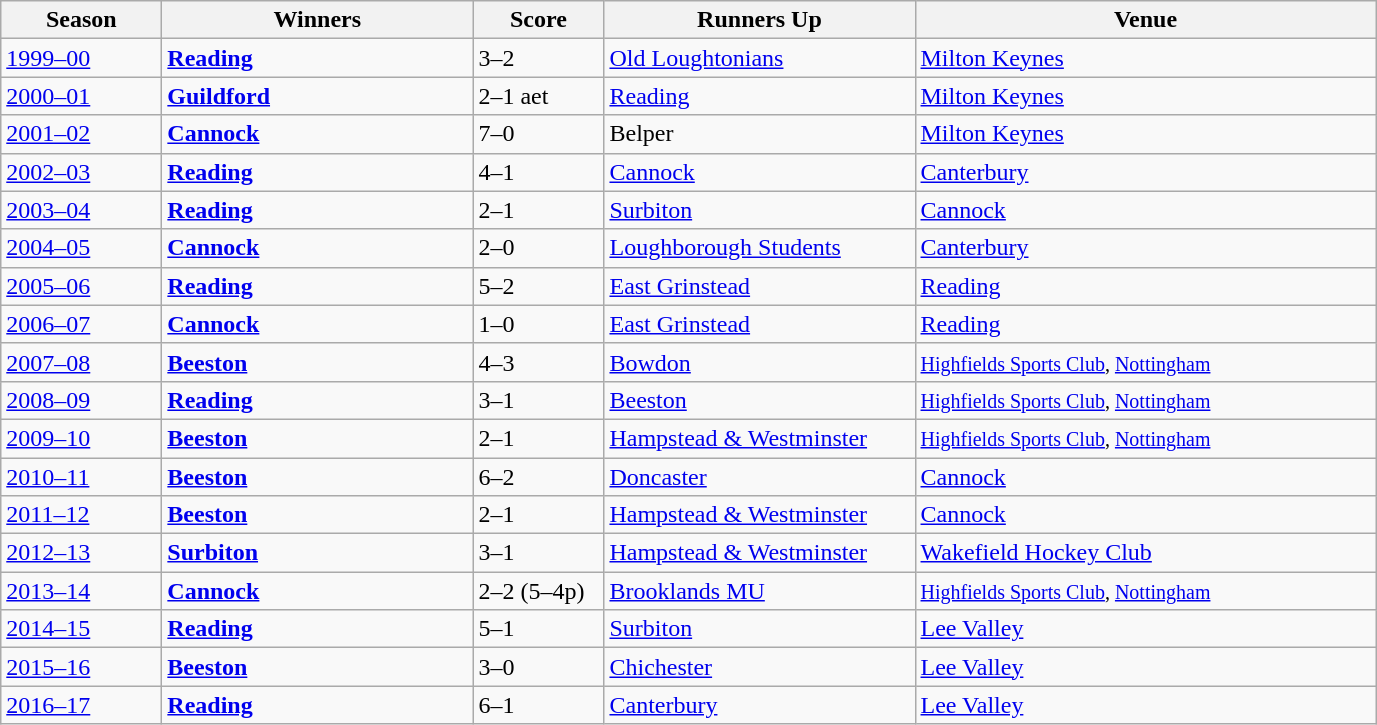<table class="wikitable sortable">
<tr>
<th width=100>Season</th>
<th width=200>Winners</th>
<th width=80>Score</th>
<th width=200>Runners Up</th>
<th width=300>Venue</th>
</tr>
<tr>
<td><a href='#'>1999–00</a></td>
<td><strong><a href='#'>Reading</a></strong> </td>
<td>3–2</td>
<td><a href='#'>Old Loughtonians</a></td>
<td><a href='#'>Milton Keynes</a></td>
</tr>
<tr>
<td><a href='#'>2000–01</a></td>
<td><strong><a href='#'>Guildford</a></strong> </td>
<td>2–1 aet</td>
<td><a href='#'>Reading</a></td>
<td><a href='#'>Milton Keynes</a></td>
</tr>
<tr>
<td><a href='#'>2001–02</a></td>
<td><strong><a href='#'>Cannock</a></strong> </td>
<td>7–0</td>
<td>Belper</td>
<td><a href='#'>Milton Keynes</a></td>
</tr>
<tr>
<td><a href='#'>2002–03</a></td>
<td><strong><a href='#'>Reading</a></strong> </td>
<td>4–1</td>
<td><a href='#'>Cannock</a></td>
<td><a href='#'>Canterbury</a></td>
</tr>
<tr>
<td><a href='#'>2003–04</a></td>
<td><strong><a href='#'>Reading</a></strong></td>
<td>2–1</td>
<td><a href='#'>Surbiton</a></td>
<td><a href='#'>Cannock</a></td>
</tr>
<tr>
<td><a href='#'>2004–05</a></td>
<td><strong><a href='#'>Cannock</a></strong> </td>
<td>2–0</td>
<td><a href='#'>Loughborough Students</a></td>
<td><a href='#'>Canterbury</a></td>
</tr>
<tr>
<td><a href='#'>2005–06</a></td>
<td><strong><a href='#'>Reading</a></strong></td>
<td>5–2</td>
<td><a href='#'>East Grinstead</a></td>
<td><a href='#'>Reading</a></td>
</tr>
<tr>
<td><a href='#'>2006–07</a></td>
<td><strong><a href='#'>Cannock</a></strong> </td>
<td>1–0</td>
<td><a href='#'>East Grinstead</a></td>
<td><a href='#'>Reading</a></td>
</tr>
<tr>
<td><a href='#'>2007–08</a></td>
<td><strong><a href='#'>Beeston</a></strong> </td>
<td>4–3</td>
<td><a href='#'>Bowdon</a></td>
<td><small><a href='#'>Highfields Sports Club</a>, <a href='#'>Nottingham</a></small></td>
</tr>
<tr>
<td><a href='#'>2008–09</a></td>
<td><strong><a href='#'>Reading</a></strong> </td>
<td>3–1</td>
<td><a href='#'>Beeston</a></td>
<td><small><a href='#'>Highfields Sports Club</a>, <a href='#'>Nottingham</a></small></td>
</tr>
<tr>
<td><a href='#'>2009–10</a></td>
<td><strong><a href='#'>Beeston</a></strong> </td>
<td>2–1</td>
<td><a href='#'>Hampstead & Westminster</a></td>
<td><small><a href='#'>Highfields Sports Club</a>, <a href='#'>Nottingham</a></small></td>
</tr>
<tr>
<td><a href='#'>2010–11</a></td>
<td><strong><a href='#'>Beeston</a></strong> </td>
<td>6–2</td>
<td><a href='#'>Doncaster</a></td>
<td><a href='#'>Cannock</a></td>
</tr>
<tr>
<td><a href='#'>2011–12</a></td>
<td><strong><a href='#'>Beeston</a></strong> </td>
<td>2–1</td>
<td><a href='#'>Hampstead & Westminster</a></td>
<td><a href='#'>Cannock</a></td>
</tr>
<tr>
<td><a href='#'>2012–13</a></td>
<td><strong><a href='#'>Surbiton</a></strong> </td>
<td>3–1</td>
<td><a href='#'>Hampstead & Westminster</a></td>
<td><a href='#'>Wakefield Hockey Club</a></td>
</tr>
<tr>
<td><a href='#'>2013–14</a></td>
<td><strong><a href='#'>Cannock</a></strong> </td>
<td>2–2 (5–4p)</td>
<td><a href='#'>Brooklands MU</a></td>
<td><small><a href='#'>Highfields Sports Club</a>, <a href='#'>Nottingham</a></small></td>
</tr>
<tr>
<td><a href='#'>2014–15</a></td>
<td><strong><a href='#'>Reading</a></strong> </td>
<td>5–1</td>
<td><a href='#'>Surbiton</a></td>
<td><a href='#'>Lee Valley</a></td>
</tr>
<tr>
<td><a href='#'>2015–16</a></td>
<td><strong><a href='#'>Beeston</a></strong> </td>
<td>3–0</td>
<td><a href='#'>Chichester</a></td>
<td><a href='#'>Lee Valley</a></td>
</tr>
<tr>
<td><a href='#'>2016–17</a></td>
<td><strong><a href='#'>Reading</a></strong> </td>
<td>6–1</td>
<td><a href='#'>Canterbury</a></td>
<td><a href='#'>Lee Valley</a></td>
</tr>
</table>
